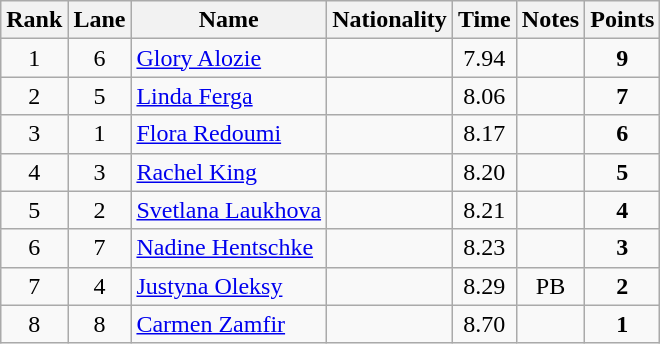<table class="wikitable sortable" style="text-align:center">
<tr>
<th>Rank</th>
<th>Lane</th>
<th>Name</th>
<th>Nationality</th>
<th>Time</th>
<th>Notes</th>
<th>Points</th>
</tr>
<tr>
<td>1</td>
<td>6</td>
<td align=left><a href='#'>Glory Alozie</a></td>
<td align=left></td>
<td>7.94</td>
<td></td>
<td><strong>9</strong></td>
</tr>
<tr>
<td>2</td>
<td>5</td>
<td align=left><a href='#'>Linda Ferga</a></td>
<td align=left></td>
<td>8.06</td>
<td></td>
<td><strong>7</strong></td>
</tr>
<tr>
<td>3</td>
<td>1</td>
<td align=left><a href='#'>Flora Redoumi</a></td>
<td align=left></td>
<td>8.17</td>
<td></td>
<td><strong>6</strong></td>
</tr>
<tr>
<td>4</td>
<td>3</td>
<td align=left><a href='#'>Rachel King</a></td>
<td align=left></td>
<td>8.20</td>
<td></td>
<td><strong>5</strong></td>
</tr>
<tr>
<td>5</td>
<td>2</td>
<td align=left><a href='#'>Svetlana Laukhova</a></td>
<td align=left></td>
<td>8.21</td>
<td></td>
<td><strong>4</strong></td>
</tr>
<tr>
<td>6</td>
<td>7</td>
<td align=left><a href='#'>Nadine Hentschke</a></td>
<td align=left></td>
<td>8.23</td>
<td></td>
<td><strong>3</strong></td>
</tr>
<tr>
<td>7</td>
<td>4</td>
<td align=left><a href='#'>Justyna Oleksy</a></td>
<td align=left></td>
<td>8.29</td>
<td>PB</td>
<td><strong>2</strong></td>
</tr>
<tr>
<td>8</td>
<td>8</td>
<td align=left><a href='#'>Carmen Zamfir</a></td>
<td align=left></td>
<td>8.70</td>
<td></td>
<td><strong>1</strong></td>
</tr>
</table>
